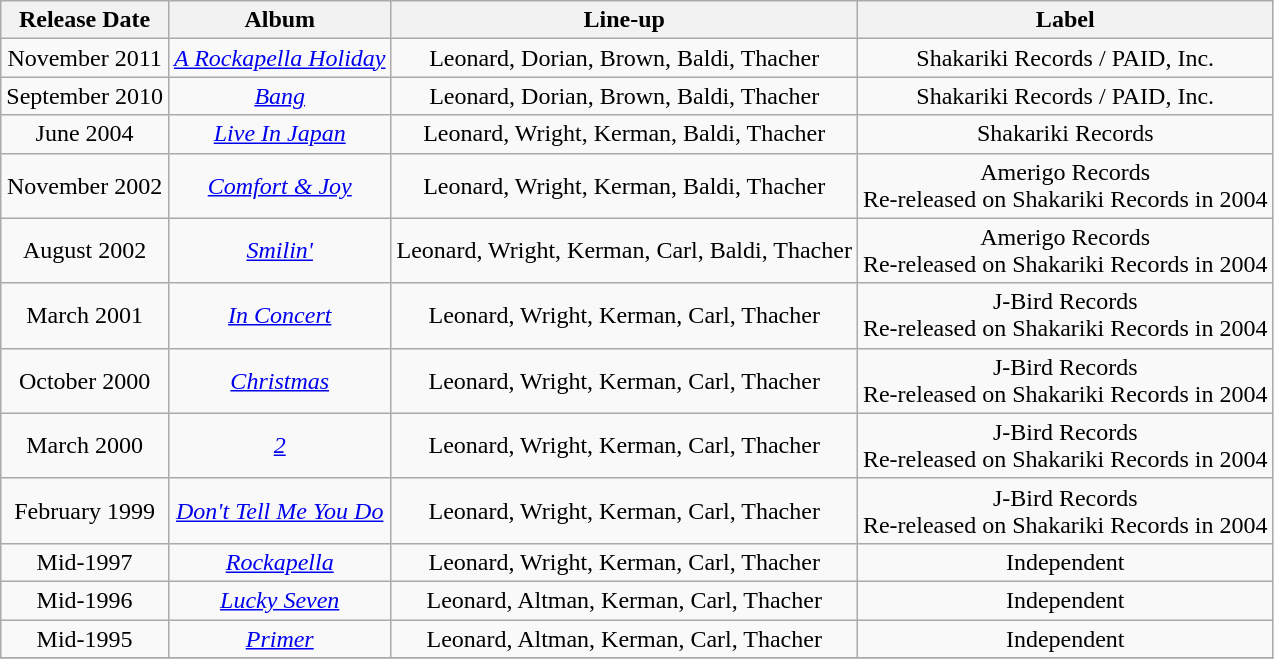<table class="wikitable">
<tr>
<th align="left" valign="top"><strong>Release Date</strong></th>
<th align="left" valign="top"><strong>Album</strong></th>
<th align="left" valign="top"><strong>Line-up</strong></th>
<th align="left" valign="top"><strong>Label</strong></th>
</tr>
<tr>
<td align="center" valign="middle">November 2011</td>
<td align="center" valign="middle"><em><a href='#'>A Rockapella Holiday</a></em></td>
<td align="center" valign="middle">Leonard, Dorian, Brown, Baldi, Thacher</td>
<td align="center" valign="middle">Shakariki Records / PAID, Inc.</td>
</tr>
<tr>
<td align="center" valign="middle">September 2010</td>
<td align="center" valign="middle"><em><a href='#'>Bang</a></em></td>
<td align="center" valign="middle">Leonard, Dorian, Brown, Baldi, Thacher</td>
<td align="center" valign="middle">Shakariki Records / PAID, Inc.</td>
</tr>
<tr>
<td align="center" valign="middle">June 2004</td>
<td align="center" valign="middle"><em><a href='#'>Live In Japan</a></em></td>
<td align="center" valign="middle">Leonard, Wright, Kerman, Baldi, Thacher</td>
<td align="center" valign="middle">Shakariki Records</td>
</tr>
<tr>
<td align="center" valign="middle">November 2002</td>
<td align="center" valign="middle"><em><a href='#'>Comfort & Joy</a></em></td>
<td align="center" valign="middle">Leonard, Wright, Kerman, Baldi, Thacher</td>
<td align="center" valign="middle">Amerigo Records<br>Re-released on Shakariki Records in 2004</td>
</tr>
<tr>
<td align="center" valign="middle">August 2002</td>
<td align="center" valign="middle"><em><a href='#'>Smilin'</a></em></td>
<td align="center" valign="middle">Leonard, Wright, Kerman, Carl, Baldi, Thacher</td>
<td align="center" valign="middle">Amerigo Records<br>Re-released on Shakariki Records in 2004</td>
</tr>
<tr>
<td align="center" valign="middle">March 2001</td>
<td align="center" valign="middle"><em><a href='#'>In Concert</a></em></td>
<td align="center" valign="middle">Leonard, Wright, Kerman, Carl, Thacher</td>
<td align="center" valign="middle">J-Bird Records<br>Re-released on Shakariki Records in 2004</td>
</tr>
<tr>
<td align="center" valign="middle">October 2000</td>
<td align="center" valign="middle"><em><a href='#'>Christmas</a></em></td>
<td align="center" valign="middle">Leonard, Wright, Kerman, Carl, Thacher</td>
<td align="center" valign="middle">J-Bird Records<br>Re-released on Shakariki Records in 2004</td>
</tr>
<tr>
<td align="center" valign="middle">March 2000</td>
<td align="center" valign="middle"><em><a href='#'>2</a></em></td>
<td align="center" valign="middle">Leonard, Wright, Kerman, Carl, Thacher</td>
<td align="center" valign="middle">J-Bird Records<br>Re-released on Shakariki Records in 2004</td>
</tr>
<tr>
<td align="center" valign="middle">February 1999</td>
<td align="center" valign="middle"><em><a href='#'>Don't Tell Me You Do</a></em></td>
<td align="center" valign="middle">Leonard, Wright, Kerman, Carl, Thacher</td>
<td align="center" valign="middle">J-Bird Records<br>Re-released on Shakariki Records in 2004</td>
</tr>
<tr>
<td align="center" valign="middle">Mid-1997</td>
<td align="center" valign="middle"><em><a href='#'>Rockapella</a></em></td>
<td align="center" valign="middle">Leonard, Wright, Kerman, Carl, Thacher</td>
<td align="center" valign="middle">Independent</td>
</tr>
<tr>
<td align="center" valign="middle">Mid-1996</td>
<td align="center" valign="middle"><em><a href='#'>Lucky Seven</a></em></td>
<td align="center" valign="middle">Leonard, Altman, Kerman, Carl, Thacher</td>
<td align="center" valign="middle">Independent</td>
</tr>
<tr>
<td align="center" valign="middle">Mid-1995</td>
<td align="center" valign="middle"><em><a href='#'>Primer</a></em></td>
<td align="center" valign="middle">Leonard, Altman, Kerman, Carl, Thacher</td>
<td align="center" valign="middle">Independent</td>
</tr>
<tr>
</tr>
</table>
